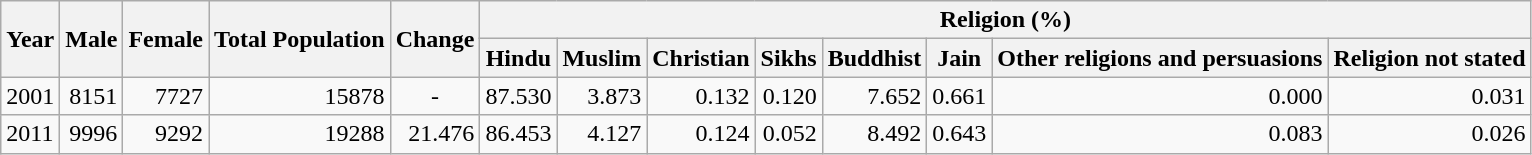<table class="wikitable">
<tr>
<th rowspan="2">Year</th>
<th rowspan="2">Male</th>
<th rowspan="2">Female</th>
<th rowspan="2">Total Population</th>
<th rowspan="2">Change</th>
<th colspan="8">Religion (%)</th>
</tr>
<tr>
<th>Hindu</th>
<th>Muslim</th>
<th>Christian</th>
<th>Sikhs</th>
<th>Buddhist</th>
<th>Jain</th>
<th>Other religions and persuasions</th>
<th>Religion not stated</th>
</tr>
<tr>
<td>2001</td>
<td style="text-align:right;">8151</td>
<td style="text-align:right;">7727</td>
<td style="text-align:right;">15878</td>
<td style="text-align:center;">-</td>
<td style="text-align:right;">87.530</td>
<td style="text-align:right;">3.873</td>
<td style="text-align:right;">0.132</td>
<td style="text-align:right;">0.120</td>
<td style="text-align:right;">7.652</td>
<td style="text-align:right;">0.661</td>
<td style="text-align:right;">0.000</td>
<td style="text-align:right;">0.031</td>
</tr>
<tr>
<td>2011</td>
<td style="text-align:right;">9996</td>
<td style="text-align:right;">9292</td>
<td style="text-align:right;">19288</td>
<td style="text-align:right;">21.476</td>
<td style="text-align:right;">86.453</td>
<td style="text-align:right;">4.127</td>
<td style="text-align:right;">0.124</td>
<td style="text-align:right;">0.052</td>
<td style="text-align:right;">8.492</td>
<td style="text-align:right;">0.643</td>
<td style="text-align:right;">0.083</td>
<td style="text-align:right;">0.026</td>
</tr>
</table>
